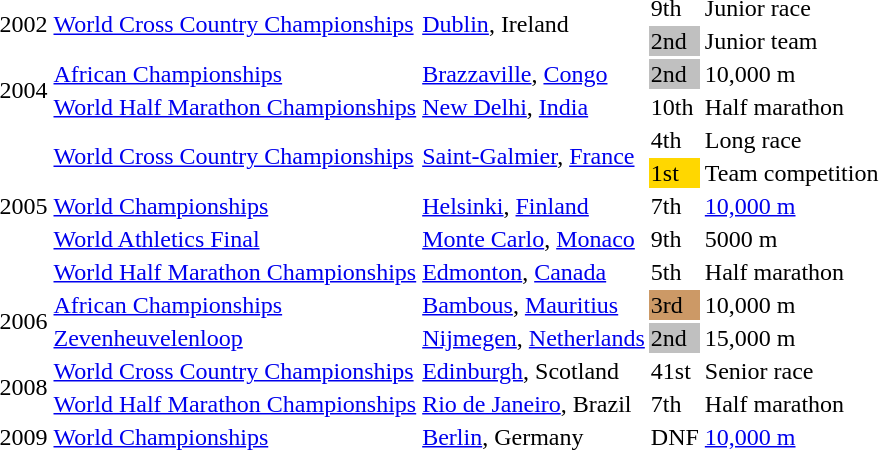<table>
<tr>
<td rowspan=2>2002</td>
<td rowspan=2><a href='#'>World Cross Country Championships</a></td>
<td rowspan=2><a href='#'>Dublin</a>, Ireland</td>
<td>9th</td>
<td>Junior race</td>
</tr>
<tr>
<td bgcolor=silver>2nd</td>
<td>Junior team</td>
</tr>
<tr>
<td rowspan=2>2004</td>
<td><a href='#'>African Championships</a></td>
<td><a href='#'>Brazzaville</a>, <a href='#'>Congo</a></td>
<td bgcolor="silver">2nd</td>
<td>10,000 m</td>
</tr>
<tr>
<td><a href='#'>World Half Marathon Championships</a></td>
<td><a href='#'>New Delhi</a>, <a href='#'>India</a></td>
<td>10th</td>
<td>Half marathon</td>
</tr>
<tr>
<td rowspan=5>2005</td>
<td rowspan=2><a href='#'>World Cross Country Championships</a></td>
<td rowspan=2><a href='#'>Saint-Galmier</a>, <a href='#'>France</a></td>
<td>4th</td>
<td>Long race</td>
</tr>
<tr>
<td bgcolor="gold">1st</td>
<td>Team competition</td>
</tr>
<tr>
<td><a href='#'>World Championships</a></td>
<td><a href='#'>Helsinki</a>, <a href='#'>Finland</a></td>
<td>7th</td>
<td><a href='#'>10,000 m</a></td>
</tr>
<tr>
<td><a href='#'>World Athletics Final</a></td>
<td><a href='#'>Monte Carlo</a>, <a href='#'>Monaco</a></td>
<td>9th</td>
<td>5000 m</td>
</tr>
<tr>
<td><a href='#'>World Half Marathon Championships</a></td>
<td><a href='#'>Edmonton</a>, <a href='#'>Canada</a></td>
<td>5th</td>
<td>Half marathon</td>
</tr>
<tr>
<td rowspan=2>2006</td>
<td><a href='#'>African Championships</a></td>
<td><a href='#'>Bambous</a>, <a href='#'>Mauritius</a></td>
<td bgcolor="cc9966">3rd</td>
<td>10,000 m</td>
</tr>
<tr>
<td><a href='#'>Zevenheuvelenloop</a></td>
<td><a href='#'>Nijmegen</a>, <a href='#'>Netherlands</a></td>
<td bgcolor="silver">2nd</td>
<td>15,000 m</td>
</tr>
<tr>
<td rowspan=2>2008</td>
<td><a href='#'>World Cross Country Championships</a></td>
<td><a href='#'>Edinburgh</a>, Scotland</td>
<td>41st</td>
<td>Senior race</td>
</tr>
<tr>
<td><a href='#'>World Half Marathon Championships</a></td>
<td><a href='#'>Rio de Janeiro</a>, Brazil</td>
<td>7th</td>
<td>Half marathon</td>
</tr>
<tr>
<td>2009</td>
<td><a href='#'>World Championships</a></td>
<td><a href='#'>Berlin</a>, Germany</td>
<td>DNF</td>
<td><a href='#'>10,000 m</a></td>
</tr>
</table>
